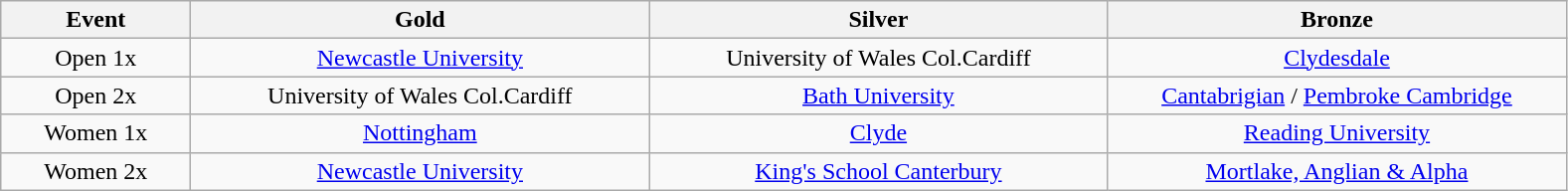<table class="wikitable" style="text-align:center">
<tr>
<th width=120>Event</th>
<th width=300>Gold</th>
<th width=300>Silver</th>
<th width=300>Bronze</th>
</tr>
<tr>
<td>Open 1x</td>
<td><a href='#'>Newcastle University</a></td>
<td>University of Wales Col.Cardiff</td>
<td><a href='#'>Clydesdale</a></td>
</tr>
<tr>
<td>Open 2x</td>
<td>University of Wales Col.Cardiff</td>
<td><a href='#'>Bath University</a></td>
<td><a href='#'>Cantabrigian</a> / <a href='#'>Pembroke Cambridge</a></td>
</tr>
<tr>
<td>Women 1x</td>
<td><a href='#'>Nottingham</a></td>
<td><a href='#'>Clyde</a></td>
<td><a href='#'>Reading University</a></td>
</tr>
<tr>
<td>Women 2x</td>
<td><a href='#'>Newcastle University</a></td>
<td><a href='#'>King's School Canterbury</a></td>
<td><a href='#'>Mortlake, Anglian & Alpha</a></td>
</tr>
</table>
